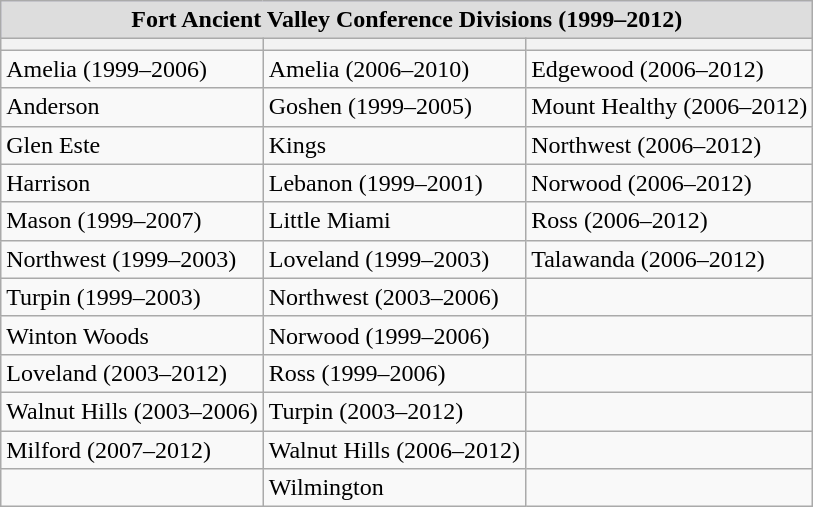<table class="wikitable">
<tr style="background:#ccf;">
<th colspan="4" style="background:#ddd;">Fort Ancient Valley Conference Divisions (1999–2012)</th>
</tr>
<tr>
<th></th>
<th></th>
<th></th>
</tr>
<tr>
<td>Amelia (1999–2006)</td>
<td>Amelia (2006–2010)</td>
<td>Edgewood (2006–2012)</td>
</tr>
<tr>
<td>Anderson</td>
<td>Goshen (1999–2005)</td>
<td>Mount Healthy (2006–2012)</td>
</tr>
<tr>
<td>Glen Este</td>
<td>Kings</td>
<td>Northwest (2006–2012)</td>
</tr>
<tr>
<td>Harrison</td>
<td>Lebanon (1999–2001)</td>
<td>Norwood (2006–2012)</td>
</tr>
<tr>
<td>Mason (1999–2007)</td>
<td>Little Miami</td>
<td>Ross (2006–2012)</td>
</tr>
<tr>
<td>Northwest (1999–2003)</td>
<td>Loveland (1999–2003)</td>
<td>Talawanda (2006–2012)</td>
</tr>
<tr>
<td>Turpin (1999–2003)</td>
<td>Northwest (2003–2006)</td>
<td></td>
</tr>
<tr>
<td>Winton Woods</td>
<td>Norwood (1999–2006)</td>
<td></td>
</tr>
<tr>
<td>Loveland (2003–2012)</td>
<td>Ross (1999–2006)</td>
<td></td>
</tr>
<tr>
<td>Walnut Hills (2003–2006)</td>
<td>Turpin (2003–2012)</td>
<td></td>
</tr>
<tr>
<td>Milford (2007–2012)</td>
<td>Walnut Hills (2006–2012)</td>
<td></td>
</tr>
<tr>
<td></td>
<td>Wilmington</td>
<td></td>
</tr>
</table>
